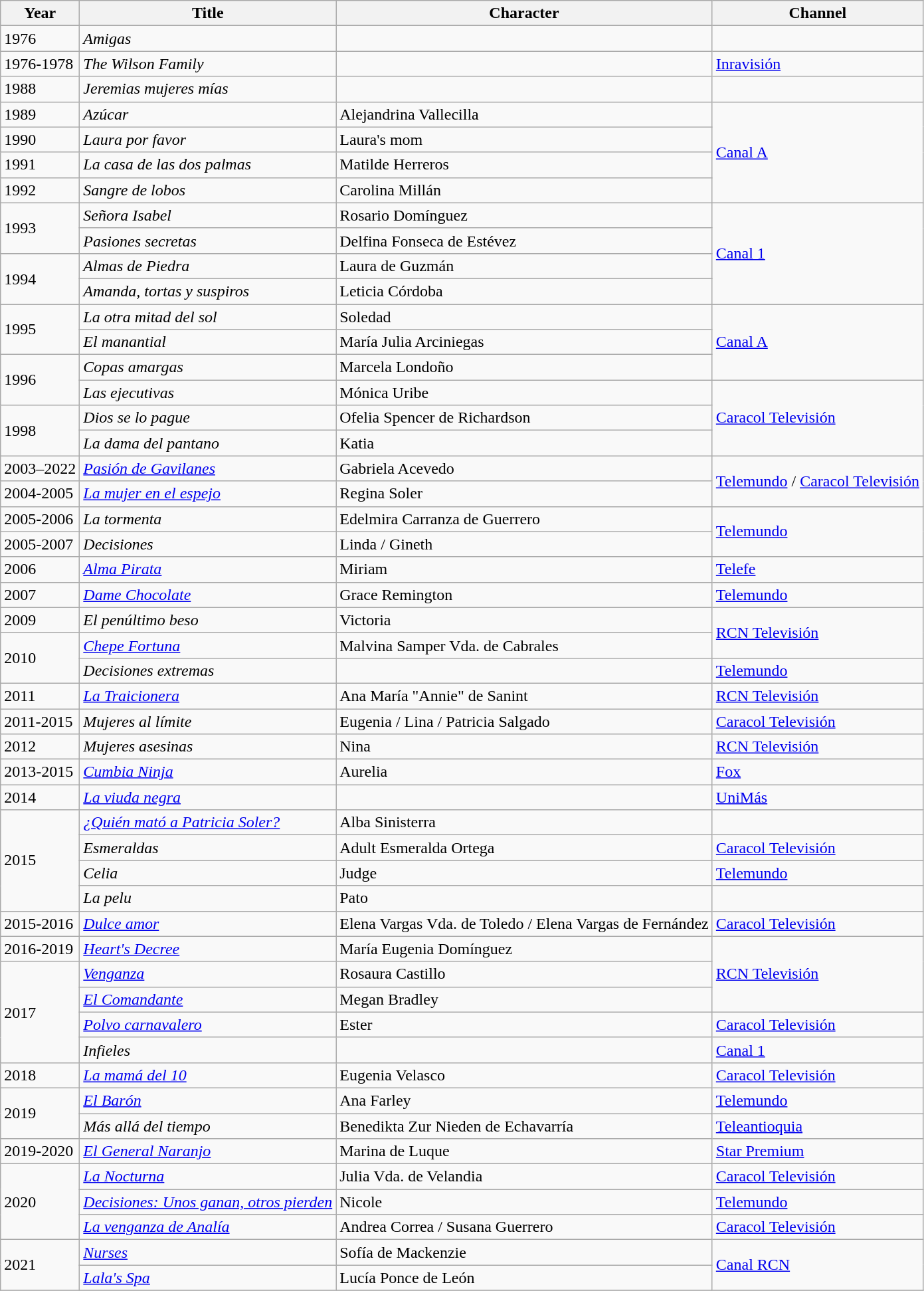<table class="wikitable">
<tr>
<th>Year</th>
<th>Title</th>
<th>Character</th>
<th>Channel</th>
</tr>
<tr>
<td>1976</td>
<td><em>Amigas</em></td>
<td></td>
<td></td>
</tr>
<tr>
<td>1976-1978</td>
<td><em>The Wilson Family</em></td>
<td></td>
<td><a href='#'>Inravisión</a></td>
</tr>
<tr>
<td>1988</td>
<td><em>Jeremias mujeres mías</em></td>
<td></td>
<td></td>
</tr>
<tr>
<td>1989</td>
<td><em>Azúcar</em></td>
<td>Alejandrina Vallecilla</td>
<td rowspan="4"><a href='#'>Canal A</a></td>
</tr>
<tr>
<td>1990</td>
<td><em>Laura por favor</em></td>
<td>Laura's mom</td>
</tr>
<tr>
<td>1991</td>
<td><em>La casa de las dos palmas</em></td>
<td>Matilde Herreros</td>
</tr>
<tr>
<td>1992</td>
<td><em>Sangre de lobos</em></td>
<td>Carolina Millán</td>
</tr>
<tr>
<td rowspan="2">1993</td>
<td><em>Señora Isabel</em></td>
<td>Rosario Domínguez</td>
<td rowspan="4"><a href='#'>Canal 1</a></td>
</tr>
<tr>
<td><em>Pasiones secretas</em></td>
<td>Delfina Fonseca de Estévez</td>
</tr>
<tr>
<td rowspan="2">1994</td>
<td><em>Almas de Piedra</em></td>
<td>Laura de Guzmán</td>
</tr>
<tr>
<td><em>Amanda, tortas y suspiros</em></td>
<td>Leticia Córdoba</td>
</tr>
<tr>
<td rowspan="2">1995</td>
<td><em>La otra mitad del sol</em></td>
<td>Soledad</td>
<td rowspan="3"><a href='#'>Canal A</a></td>
</tr>
<tr>
<td><em>El manantial</em></td>
<td>María Julia Arciniegas</td>
</tr>
<tr>
<td rowspan="2">1996</td>
<td><em>Copas amargas</em></td>
<td>Marcela Londoño</td>
</tr>
<tr>
<td><em>Las ejecutivas</em></td>
<td>Mónica Uribe</td>
<td rowspan="3"><a href='#'>Caracol Televisión</a></td>
</tr>
<tr>
<td rowspan="2">1998</td>
<td><em>Dios se lo pague</em></td>
<td>Ofelia Spencer de Richardson</td>
</tr>
<tr>
<td><em>La dama del pantano</em></td>
<td>Katia</td>
</tr>
<tr>
<td>2003–2022</td>
<td><em><a href='#'>Pasión de Gavilanes</a></em></td>
<td>Gabriela Acevedo</td>
<td rowspan="2"><a href='#'>Telemundo</a> / <a href='#'>Caracol Televisión</a></td>
</tr>
<tr>
<td>2004-2005</td>
<td><em><a href='#'>La mujer en el espejo</a></em></td>
<td>Regina Soler</td>
</tr>
<tr>
<td>2005-2006</td>
<td><em>La tormenta</em></td>
<td>Edelmira Carranza de Guerrero</td>
<td rowspan="2"><a href='#'>Telemundo</a></td>
</tr>
<tr>
<td>2005-2007</td>
<td><em>Decisiones</em></td>
<td>Linda / Gineth</td>
</tr>
<tr>
<td>2006</td>
<td><em><a href='#'>Alma Pirata</a></em></td>
<td>Miriam</td>
<td><a href='#'>Telefe</a></td>
</tr>
<tr>
<td>2007</td>
<td><em><a href='#'>Dame Chocolate</a></em></td>
<td>Grace Remington</td>
<td><a href='#'>Telemundo</a></td>
</tr>
<tr>
<td>2009</td>
<td><em>El penúltimo beso</em></td>
<td>Victoria</td>
<td rowspan="2"><a href='#'>RCN Televisión</a></td>
</tr>
<tr>
<td rowspan="2">2010</td>
<td><em><a href='#'>Chepe Fortuna</a></em></td>
<td>Malvina Samper Vda. de Cabrales</td>
</tr>
<tr>
<td><em>Decisiones extremas</em></td>
<td></td>
<td><a href='#'>Telemundo</a></td>
</tr>
<tr>
<td>2011</td>
<td><em><a href='#'>La Traicionera</a></em></td>
<td>Ana María "Annie" de Sanint</td>
<td><a href='#'>RCN Televisión</a></td>
</tr>
<tr>
<td>2011-2015</td>
<td><em>Mujeres al límite</em></td>
<td>Eugenia / Lina / Patricia Salgado</td>
<td><a href='#'>Caracol Televisión</a></td>
</tr>
<tr>
<td>2012</td>
<td><em>Mujeres asesinas</em></td>
<td>Nina</td>
<td><a href='#'>RCN Televisión</a></td>
</tr>
<tr>
<td>2013-2015</td>
<td><em><a href='#'>Cumbia Ninja</a></em></td>
<td>Aurelia</td>
<td><a href='#'>Fox</a></td>
</tr>
<tr>
<td>2014</td>
<td><em><a href='#'>La viuda negra</a></em></td>
<td></td>
<td><a href='#'>UniMás</a></td>
</tr>
<tr>
<td rowspan="4">2015</td>
<td><em><a href='#'>¿Quién mató a Patricia Soler?</a></em></td>
<td>Alba Sinisterra</td>
<td></td>
</tr>
<tr>
<td><em>Esmeraldas</em></td>
<td>Adult Esmeralda Ortega</td>
<td><a href='#'>Caracol Televisión</a></td>
</tr>
<tr>
<td><em>Celia</em></td>
<td>Judge</td>
<td><a href='#'>Telemundo</a></td>
</tr>
<tr>
<td><em>La pelu</em></td>
<td>Pato</td>
<td></td>
</tr>
<tr>
<td>2015-2016</td>
<td><em><a href='#'>Dulce amor</a></em></td>
<td>Elena Vargas Vda. de Toledo / Elena Vargas de Fernández</td>
<td><a href='#'>Caracol Televisión</a></td>
</tr>
<tr>
<td>2016-2019</td>
<td><em><a href='#'>Heart's Decree</a></em></td>
<td>María Eugenia Domínguez</td>
<td rowspan="3"><a href='#'>RCN Televisión</a></td>
</tr>
<tr>
<td rowspan="4">2017</td>
<td><em><a href='#'>Venganza</a></em></td>
<td>Rosaura Castillo</td>
</tr>
<tr>
<td><em><a href='#'>El Comandante</a></em></td>
<td>Megan Bradley</td>
</tr>
<tr>
<td><em><a href='#'>Polvo carnavalero</a></em></td>
<td>Ester</td>
<td><a href='#'>Caracol Televisión</a></td>
</tr>
<tr>
<td><em>Infieles</em></td>
<td></td>
<td><a href='#'>Canal 1</a></td>
</tr>
<tr>
<td>2018</td>
<td><em><a href='#'>La mamá del 10</a></em></td>
<td>Eugenia Velasco</td>
<td><a href='#'>Caracol Televisión</a></td>
</tr>
<tr>
<td rowspan="2">2019</td>
<td><em><a href='#'>El Barón</a></em></td>
<td>Ana Farley</td>
<td><a href='#'>Telemundo</a></td>
</tr>
<tr>
<td><em>Más allá del tiempo</em></td>
<td>Benedikta Zur Nieden de Echavarría</td>
<td><a href='#'>Teleantioquia</a></td>
</tr>
<tr>
<td>2019-2020</td>
<td><em><a href='#'>El General Naranjo</a></em></td>
<td>Marina de Luque</td>
<td><a href='#'>Star Premium</a></td>
</tr>
<tr>
<td rowspan="3">2020</td>
<td><em><a href='#'>La Nocturna</a></em></td>
<td>Julia Vda. de Velandia</td>
<td><a href='#'>Caracol Televisión</a></td>
</tr>
<tr>
<td><em><a href='#'>Decisiones: Unos ganan, otros pierden</a></em></td>
<td>Nicole</td>
<td><a href='#'>Telemundo</a></td>
</tr>
<tr>
<td><em><a href='#'>La venganza de Analía</a></em></td>
<td>Andrea Correa / Susana Guerrero</td>
<td><a href='#'>Caracol Televisión</a></td>
</tr>
<tr>
<td rowspan="2">2021</td>
<td><em><a href='#'>Nurses</a></em></td>
<td>Sofía de Mackenzie</td>
<td rowspan="2"><a href='#'>Canal RCN</a></td>
</tr>
<tr>
<td><em><a href='#'>Lala's Spa</a></em></td>
<td>Lucía Ponce de León</td>
</tr>
<tr>
</tr>
</table>
